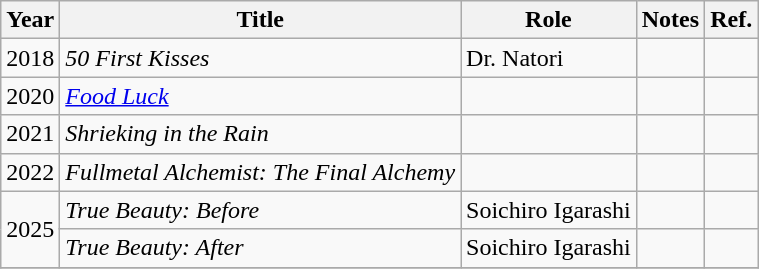<table class="wikitable">
<tr>
<th>Year</th>
<th>Title</th>
<th>Role</th>
<th>Notes</th>
<th>Ref.</th>
</tr>
<tr>
<td>2018</td>
<td><em>50 First Kisses</em></td>
<td>Dr. Natori</td>
<td></td>
<td></td>
</tr>
<tr>
<td>2020</td>
<td><em><a href='#'>Food Luck</a></em></td>
<td></td>
<td></td>
<td></td>
</tr>
<tr>
<td>2021</td>
<td><em>Shrieking in the Rain</em></td>
<td></td>
<td></td>
<td></td>
</tr>
<tr>
<td>2022</td>
<td><em>Fullmetal Alchemist: The Final Alchemy</em></td>
<td></td>
<td></td>
<td></td>
</tr>
<tr>
<td rowspan="2">2025</td>
<td><em>True Beauty: Before</em></td>
<td>Soichiro Igarashi</td>
<td></td>
<td></td>
</tr>
<tr>
<td><em>True Beauty: After</em></td>
<td>Soichiro Igarashi</td>
<td></td>
<td></td>
</tr>
<tr>
</tr>
</table>
